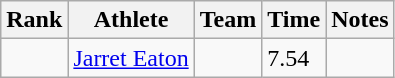<table class="wikitable sortable">
<tr>
<th>Rank</th>
<th>Athlete</th>
<th>Team</th>
<th>Time</th>
<th>Notes</th>
</tr>
<tr>
<td align=center></td>
<td><a href='#'>Jarret Eaton</a></td>
<td></td>
<td>7.54</td>
<td></td>
</tr>
</table>
